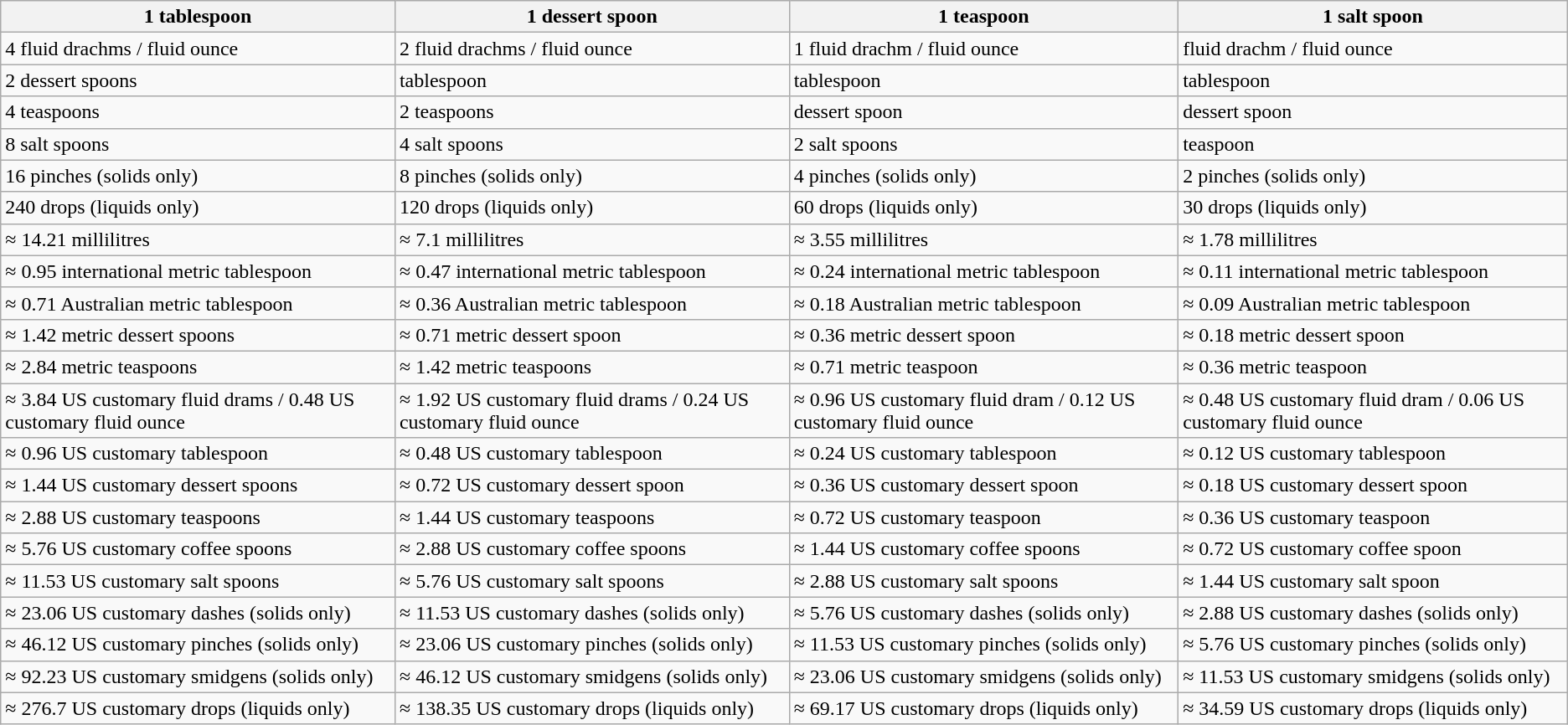<table class="wikitable">
<tr>
<th>1 tablespoon</th>
<th>1 dessert spoon</th>
<th>1 teaspoon</th>
<th>1 salt spoon</th>
</tr>
<tr>
<td>4 fluid drachms /  fluid ounce</td>
<td>2 fluid drachms /  fluid ounce</td>
<td>1 fluid drachm /  fluid ounce</td>
<td> fluid drachm /  fluid ounce</td>
</tr>
<tr>
<td>2 dessert spoons</td>
<td> tablespoon</td>
<td> tablespoon</td>
<td> tablespoon</td>
</tr>
<tr>
<td>4 teaspoons</td>
<td>2 teaspoons</td>
<td> dessert spoon</td>
<td> dessert spoon</td>
</tr>
<tr>
<td>8 salt spoons</td>
<td>4 salt spoons</td>
<td>2 salt spoons</td>
<td> teaspoon</td>
</tr>
<tr>
<td>16 pinches (solids only)</td>
<td>8 pinches (solids only)</td>
<td>4 pinches (solids only)</td>
<td>2 pinches (solids only)</td>
</tr>
<tr>
<td>240 drops (liquids only)</td>
<td>120 drops (liquids only)</td>
<td>60 drops (liquids only)</td>
<td>30 drops (liquids only)</td>
</tr>
<tr>
<td>≈ 14.21 millilitres</td>
<td>≈ 7.1 millilitres</td>
<td>≈ 3.55 millilitres</td>
<td>≈ 1.78 millilitres</td>
</tr>
<tr>
<td>≈ 0.95 international metric tablespoon</td>
<td>≈ 0.47 international metric tablespoon</td>
<td>≈ 0.24 international metric tablespoon</td>
<td>≈ 0.11 international metric tablespoon</td>
</tr>
<tr>
<td>≈ 0.71 Australian metric tablespoon</td>
<td>≈ 0.36 Australian metric tablespoon</td>
<td>≈ 0.18 Australian metric tablespoon</td>
<td>≈ 0.09 Australian metric tablespoon</td>
</tr>
<tr>
<td>≈ 1.42 metric dessert spoons</td>
<td>≈ 0.71 metric dessert spoon</td>
<td>≈ 0.36 metric dessert spoon</td>
<td>≈ 0.18 metric dessert spoon</td>
</tr>
<tr>
<td>≈ 2.84 metric teaspoons</td>
<td>≈ 1.42 metric teaspoons</td>
<td>≈ 0.71 metric teaspoon</td>
<td>≈ 0.36 metric teaspoon</td>
</tr>
<tr>
<td>≈ 3.84 US customary fluid drams / 0.48 US customary fluid ounce</td>
<td>≈ 1.92 US customary fluid drams / 0.24 US customary fluid ounce</td>
<td>≈ 0.96 US customary fluid dram / 0.12 US customary fluid ounce</td>
<td>≈ 0.48 US customary fluid dram / 0.06 US customary fluid ounce</td>
</tr>
<tr>
<td>≈ 0.96 US customary tablespoon</td>
<td>≈ 0.48 US customary tablespoon</td>
<td>≈ 0.24 US customary tablespoon</td>
<td>≈ 0.12 US customary tablespoon</td>
</tr>
<tr>
<td>≈ 1.44 US customary dessert spoons</td>
<td>≈ 0.72 US customary dessert spoon</td>
<td>≈ 0.36 US customary dessert spoon</td>
<td>≈ 0.18 US customary dessert spoon</td>
</tr>
<tr>
<td>≈ 2.88 US customary teaspoons</td>
<td>≈ 1.44 US customary teaspoons</td>
<td>≈ 0.72 US customary teaspoon</td>
<td>≈ 0.36 US customary teaspoon</td>
</tr>
<tr>
<td>≈ 5.76 US customary coffee spoons</td>
<td>≈ 2.88 US customary coffee spoons</td>
<td>≈ 1.44 US customary coffee spoons</td>
<td>≈ 0.72 US customary coffee spoon</td>
</tr>
<tr>
<td>≈ 11.53 US customary salt spoons</td>
<td>≈ 5.76 US customary salt spoons</td>
<td>≈ 2.88 US customary salt spoons</td>
<td>≈ 1.44 US customary salt spoon</td>
</tr>
<tr>
<td>≈ 23.06 US customary dashes (solids only)</td>
<td>≈ 11.53 US customary dashes (solids only)</td>
<td>≈ 5.76 US customary dashes (solids only)</td>
<td>≈ 2.88 US customary dashes (solids only)</td>
</tr>
<tr>
<td>≈ 46.12 US customary pinches (solids only)</td>
<td>≈ 23.06 US customary pinches (solids only)</td>
<td>≈ 11.53 US customary pinches (solids only)</td>
<td>≈ 5.76 US customary pinches (solids only)</td>
</tr>
<tr>
<td>≈ 92.23 US customary smidgens (solids only)</td>
<td>≈ 46.12 US customary smidgens (solids only)</td>
<td>≈ 23.06 US customary smidgens (solids only)</td>
<td>≈ 11.53 US customary smidgens (solids only)</td>
</tr>
<tr>
<td>≈ 276.7 US customary drops (liquids only)</td>
<td>≈ 138.35 US customary drops (liquids only)</td>
<td>≈ 69.17 US customary drops (liquids only)</td>
<td>≈ 34.59 US customary drops (liquids only)</td>
</tr>
</table>
